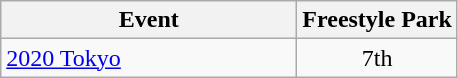<table class="wikitable" style="text-align: center;">
<tr ">
<th style="width:190px;">Event</th>
<th>Freestyle Park</th>
</tr>
<tr>
<td align=left> <a href='#'>2020 Tokyo</a></td>
<td>7th</td>
</tr>
</table>
